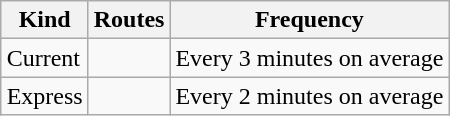<table class="wikitable" style="margin:1em auto;">
<tr>
<th>Kind</th>
<th>Routes</th>
<th>Frequency</th>
</tr>
<tr>
<td>Current</td>
<td></td>
<td>Every 3 minutes on average</td>
</tr>
<tr>
<td>Express</td>
<td></td>
<td>Every 2 minutes on average</td>
</tr>
</table>
